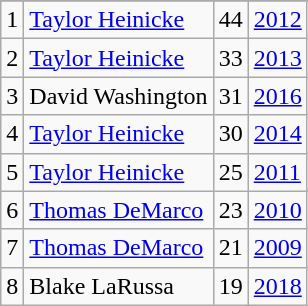<table class="wikitable">
<tr>
</tr>
<tr>
<td>1</td>
<td><a href='#'>Taylor Heinicke</a></td>
<td>44</td>
<td><a href='#'>2012</a></td>
</tr>
<tr>
<td>2</td>
<td><a href='#'>Taylor Heinicke</a></td>
<td>33</td>
<td><a href='#'>2013</a></td>
</tr>
<tr>
<td>3</td>
<td>David Washington</td>
<td>31</td>
<td><a href='#'>2016</a></td>
</tr>
<tr>
<td>4</td>
<td><a href='#'>Taylor Heinicke</a></td>
<td>30</td>
<td><a href='#'>2014</a></td>
</tr>
<tr>
<td>5</td>
<td><a href='#'>Taylor Heinicke</a></td>
<td>25</td>
<td><a href='#'>2011</a></td>
</tr>
<tr>
<td>6</td>
<td><a href='#'>Thomas DeMarco</a></td>
<td>23</td>
<td><a href='#'>2010</a></td>
</tr>
<tr>
<td>7</td>
<td><a href='#'>Thomas DeMarco</a></td>
<td>21</td>
<td><a href='#'>2009</a></td>
</tr>
<tr>
<td>8</td>
<td>Blake LaRussa</td>
<td>19</td>
<td><a href='#'>2018</a></td>
</tr>
</table>
